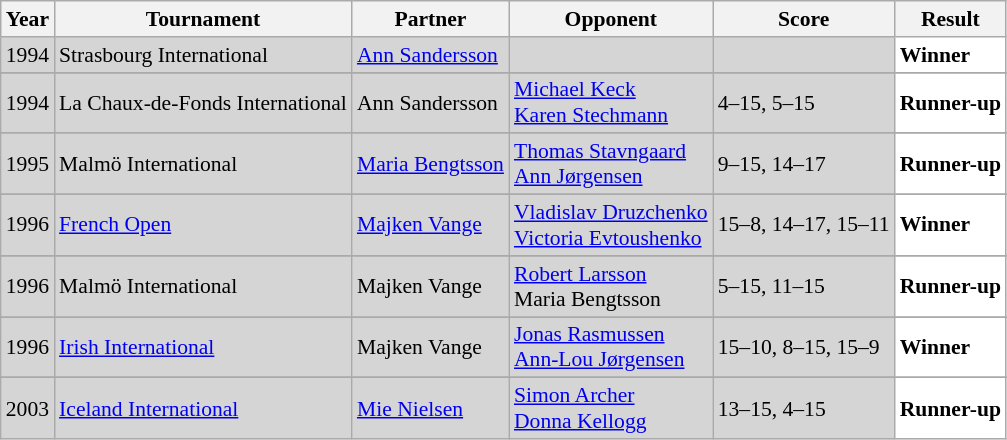<table class="sortable wikitable" style="font-size: 90%;">
<tr>
<th>Year</th>
<th>Tournament</th>
<th>Partner</th>
<th>Opponent</th>
<th>Score</th>
<th>Result</th>
</tr>
<tr style="background:#D5D5D5">
<td align="center">1994</td>
<td align="left">Strasbourg International</td>
<td align="left"> <a href='#'>Ann Sandersson</a></td>
<td align="left"> <br> </td>
<td align="left"></td>
<td style="text-align:left; background:white"> <strong>Winner</strong></td>
</tr>
<tr>
</tr>
<tr style="background:#D5D5D5">
<td align="center">1994</td>
<td align="left">La Chaux-de-Fonds International</td>
<td align="left"> Ann Sandersson</td>
<td align="left"> <a href='#'>Michael Keck</a> <br>  <a href='#'>Karen Stechmann</a></td>
<td align="left">4–15, 5–15</td>
<td style="text-align:left; background:white"> <strong>Runner-up</strong></td>
</tr>
<tr>
</tr>
<tr style="background:#D5D5D5">
<td align="center">1995</td>
<td align="left">Malmö International</td>
<td align="left"> <a href='#'>Maria Bengtsson</a></td>
<td align="left"> <a href='#'>Thomas Stavngaard</a> <br>  <a href='#'>Ann Jørgensen</a></td>
<td align="left">9–15, 14–17</td>
<td style="text-align:left; background:white"> <strong>Runner-up</strong></td>
</tr>
<tr>
</tr>
<tr style="background:#D5D5D5">
<td align="center">1996</td>
<td align="left"><a href='#'>French Open</a></td>
<td align="left"> <a href='#'>Majken Vange</a></td>
<td align="left"> <a href='#'>Vladislav Druzchenko</a> <br>  <a href='#'>Victoria Evtoushenko</a></td>
<td align="left">15–8, 14–17, 15–11</td>
<td style="text-align:left; background:white"> <strong>Winner</strong></td>
</tr>
<tr>
</tr>
<tr style="background:#D5D5D5">
<td align="center">1996</td>
<td align="left">Malmö International</td>
<td align="left"> Majken Vange</td>
<td align="left"> <a href='#'>Robert Larsson</a> <br>  Maria Bengtsson</td>
<td align="left">5–15, 11–15</td>
<td style="text-align:left; background:white"> <strong>Runner-up</strong></td>
</tr>
<tr>
</tr>
<tr style="background:#D5D5D5">
<td align="center">1996</td>
<td align="left"><a href='#'>Irish International</a></td>
<td align="left"> Majken Vange</td>
<td align="left"> <a href='#'>Jonas Rasmussen</a> <br>  <a href='#'>Ann-Lou Jørgensen</a></td>
<td align="left">15–10, 8–15, 15–9</td>
<td style="text-align:left; background:white"> <strong>Winner</strong></td>
</tr>
<tr>
</tr>
<tr style="background:#D5D5D5">
<td align="center">2003</td>
<td align="left"><a href='#'>Iceland International</a></td>
<td align="left"> <a href='#'>Mie Nielsen</a></td>
<td align="left"> <a href='#'>Simon Archer</a> <br>  <a href='#'>Donna Kellogg</a></td>
<td align="left">13–15, 4–15</td>
<td style="text-align:left; background:white"> <strong>Runner-up</strong></td>
</tr>
</table>
